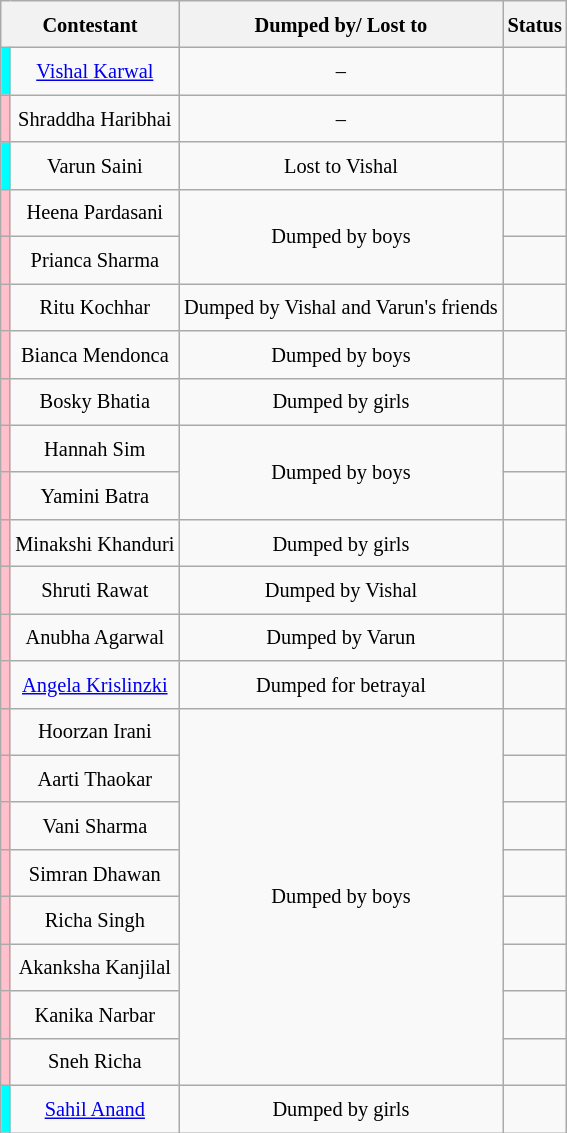<table class="wikitable sortable" style=" text-align:center; font-size:85%;  line-height:25px; width:auto;">
<tr>
<th colspan="2">Contestant</th>
<th scope="col">Dumped by/ Lost to</th>
<th scope="col">Status</th>
</tr>
<tr>
<th style="background: #00FFFF;"></th>
<td><a href='#'>Vishal Karwal</a></td>
<td>–</td>
<td></td>
</tr>
<tr>
<th style="background:#FFC0CB;"></th>
<td>Shraddha Haribhai</td>
<td>–</td>
<td></td>
</tr>
<tr>
<th style="background: #00FFFF;"></th>
<td>Varun Saini</td>
<td>Lost to Vishal</td>
<td></td>
</tr>
<tr>
<th style="background:#FFC0CB;"></th>
<td>Heena Pardasani</td>
<td rowspan="2">Dumped by boys</td>
<td></td>
</tr>
<tr>
<th style="background:#FFC0CB;"></th>
<td>Prianca Sharma</td>
<td></td>
</tr>
<tr>
<th style="background:#FFC0CB;"></th>
<td>Ritu Kochhar</td>
<td>Dumped by Vishal and Varun's friends</td>
<td></td>
</tr>
<tr>
<th style="background:#FFC0CB;"></th>
<td>Bianca Mendonca</td>
<td>Dumped by boys</td>
<td></td>
</tr>
<tr>
<th style="background:#FFC0CB;"></th>
<td>Bosky Bhatia</td>
<td>Dumped by girls</td>
<td></td>
</tr>
<tr>
<th style="background:#FFC0CB;"></th>
<td>Hannah Sim</td>
<td rowspan="2">Dumped by boys</td>
<td></td>
</tr>
<tr>
<th style="background:#FFC0CB;"></th>
<td>Yamini Batra</td>
<td></td>
</tr>
<tr>
<th style="background:#FFC0CB;"></th>
<td>Minakshi Khanduri</td>
<td>Dumped by girls</td>
<td></td>
</tr>
<tr>
<th style="background:#FFC0CB;"></th>
<td>Shruti Rawat</td>
<td>Dumped by Vishal</td>
<td></td>
</tr>
<tr>
<th style="background:#FFC0CB;"></th>
<td>Anubha Agarwal</td>
<td>Dumped by Varun</td>
<td></td>
</tr>
<tr>
<th style="background:#FFC0CB;"></th>
<td><a href='#'>Angela Krislinzki</a></td>
<td>Dumped for betrayal</td>
<td></td>
</tr>
<tr>
<th style="background:#FFC0CB;"></th>
<td>Hoorzan Irani</td>
<td rowspan="8">Dumped by boys</td>
<td></td>
</tr>
<tr>
<th style="background:#FFC0CB;"></th>
<td>Aarti Thaokar</td>
<td></td>
</tr>
<tr>
<th style="background:#FFC0CB;"></th>
<td>Vani Sharma</td>
<td></td>
</tr>
<tr>
<th style="background:#FFC0CB;"></th>
<td>Simran Dhawan</td>
<td></td>
</tr>
<tr>
<th style="background:#FFC0CB;"></th>
<td>Richa Singh</td>
<td></td>
</tr>
<tr>
<th style="background:#FFC0CB;"></th>
<td>Akanksha Kanjilal</td>
<td></td>
</tr>
<tr>
<th style="background:#FFC0CB;"></th>
<td>Kanika Narbar</td>
<td></td>
</tr>
<tr>
<th style="background:#FFC0CB;"></th>
<td>Sneh Richa</td>
<td></td>
</tr>
<tr>
<th style="background: #00FFFF;"></th>
<td><a href='#'>Sahil Anand</a></td>
<td>Dumped by girls</td>
<td></td>
</tr>
</table>
